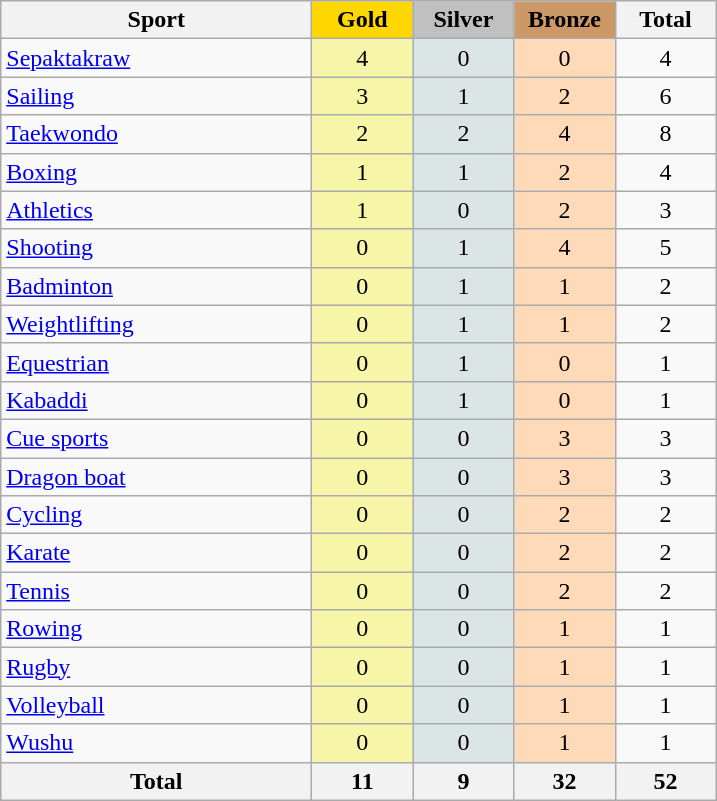<table class="wikitable sortable" style="text-align:center">
<tr>
<th width=200>Sport</th>
<td bgcolor=gold width=60><strong>Gold</strong></td>
<td bgcolor=silver width=60><strong>Silver</strong></td>
<td bgcolor=#cc9966 width=60><strong>Bronze</strong></td>
<th width=60>Total</th>
</tr>
<tr>
<td align=left> <a href='#'>Sepaktakraw</a></td>
<td bgcolor=#F7F6A8>4</td>
<td bgcolor=#dce5e5>0</td>
<td bgcolor=#ffdab9>0</td>
<td>4</td>
</tr>
<tr>
<td align=left> <a href='#'>Sailing</a></td>
<td bgcolor=#F7F6A8>3</td>
<td bgcolor=#dce5e5>1</td>
<td bgcolor=#ffdab9>2</td>
<td>6</td>
</tr>
<tr>
<td align=left> <a href='#'>Taekwondo</a></td>
<td bgcolor=#F7F6A8>2</td>
<td bgcolor=#dce5e5>2</td>
<td bgcolor=#ffdab9>4</td>
<td>8</td>
</tr>
<tr>
<td align=left> <a href='#'>Boxing</a></td>
<td bgcolor=#F7F6A8>1</td>
<td bgcolor=#dce5e5>1</td>
<td bgcolor=#ffdab9>2</td>
<td>4</td>
</tr>
<tr>
<td align=left> <a href='#'>Athletics</a></td>
<td bgcolor=#F7F6A8>1</td>
<td bgcolor=#dce5e5>0</td>
<td bgcolor=#ffdab9>2</td>
<td>3</td>
</tr>
<tr>
<td align=left> <a href='#'>Shooting</a></td>
<td bgcolor=#F7F6A8>0</td>
<td bgcolor=#dce5e5>1</td>
<td bgcolor=#ffdab9>4</td>
<td>5</td>
</tr>
<tr>
<td align=left> <a href='#'>Badminton</a></td>
<td bgcolor=#F7F6A8>0</td>
<td bgcolor=#dce5e5>1</td>
<td bgcolor=#ffdab9>1</td>
<td>2</td>
</tr>
<tr>
<td align=left> <a href='#'>Weightlifting</a></td>
<td bgcolor=#F7F6A8>0</td>
<td bgcolor=#dce5e5>1</td>
<td bgcolor=#ffdab9>1</td>
<td>2</td>
</tr>
<tr>
<td align=left> <a href='#'>Equestrian</a></td>
<td bgcolor=#F7F6A8>0</td>
<td bgcolor=#dce5e5>1</td>
<td bgcolor=#ffdab9>0</td>
<td>1</td>
</tr>
<tr>
<td align=left> <a href='#'>Kabaddi</a></td>
<td bgcolor=#F7F6A8>0</td>
<td bgcolor=#dce5e5>1</td>
<td bgcolor=#ffdab9>0</td>
<td>1</td>
</tr>
<tr>
<td align=left> <a href='#'>Cue sports</a></td>
<td bgcolor=#F7F6A8>0</td>
<td bgcolor=#dce5e5>0</td>
<td bgcolor=#ffdab9>3</td>
<td>3</td>
</tr>
<tr>
<td align=left> <a href='#'>Dragon boat</a></td>
<td bgcolor=#F7F6A8>0</td>
<td bgcolor=#dce5e5>0</td>
<td bgcolor=#ffdab9>3</td>
<td>3</td>
</tr>
<tr>
<td align=left> <a href='#'>Cycling</a></td>
<td bgcolor=#F7F6A8>0</td>
<td bgcolor=#dce5e5>0</td>
<td bgcolor=#ffdab9>2</td>
<td>2</td>
</tr>
<tr>
<td align=left> <a href='#'>Karate</a></td>
<td bgcolor=#F7F6A8>0</td>
<td bgcolor=#dce5e5>0</td>
<td bgcolor=#ffdab9>2</td>
<td>2</td>
</tr>
<tr>
<td align=left> <a href='#'>Tennis</a></td>
<td bgcolor=#F7F6A8>0</td>
<td bgcolor=#dce5e5>0</td>
<td bgcolor=#ffdab9>2</td>
<td>2</td>
</tr>
<tr>
<td align=left> <a href='#'>Rowing</a></td>
<td bgcolor=#F7F6A8>0</td>
<td bgcolor=#dce5e5>0</td>
<td bgcolor=#ffdab9>1</td>
<td>1</td>
</tr>
<tr>
<td align=left> <a href='#'>Rugby</a></td>
<td bgcolor=#F7F6A8>0</td>
<td bgcolor=#dce5e5>0</td>
<td bgcolor=#ffdab9>1</td>
<td>1</td>
</tr>
<tr>
<td align=left> <a href='#'>Volleyball</a></td>
<td bgcolor=#F7F6A8>0</td>
<td bgcolor=#dce5e5>0</td>
<td bgcolor=#ffdab9>1</td>
<td>1</td>
</tr>
<tr>
<td align=left> <a href='#'>Wushu</a></td>
<td bgcolor=#F7F6A8>0</td>
<td bgcolor=#dce5e5>0</td>
<td bgcolor=#ffdab9>1</td>
<td>1</td>
</tr>
<tr>
<th>Total</th>
<th>11</th>
<th>9</th>
<th>32</th>
<th>52</th>
</tr>
</table>
